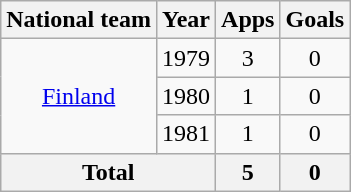<table class="wikitable" style="text-align:center">
<tr>
<th>National team</th>
<th>Year</th>
<th>Apps</th>
<th>Goals</th>
</tr>
<tr>
<td rowspan="3"><a href='#'>Finland</a></td>
<td>1979</td>
<td>3</td>
<td>0</td>
</tr>
<tr>
<td>1980</td>
<td>1</td>
<td>0</td>
</tr>
<tr>
<td>1981</td>
<td>1</td>
<td>0</td>
</tr>
<tr>
<th colspan="2">Total</th>
<th>5</th>
<th>0</th>
</tr>
</table>
